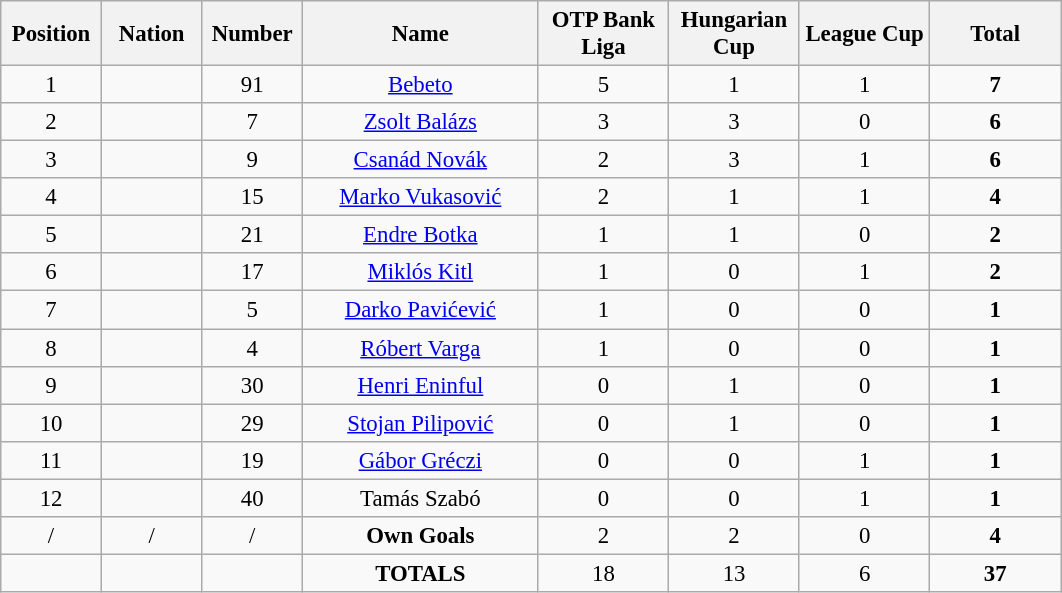<table class="wikitable" style="font-size: 95%; text-align: center;">
<tr>
<th width=60>Position</th>
<th width=60>Nation</th>
<th width=60>Number</th>
<th width=150>Name</th>
<th width=80>OTP Bank Liga</th>
<th width=80>Hungarian Cup</th>
<th width=80>League Cup</th>
<th width=80>Total</th>
</tr>
<tr>
<td>1</td>
<td></td>
<td>91</td>
<td><a href='#'>Bebeto</a></td>
<td>5</td>
<td>1</td>
<td>1</td>
<td><strong>7</strong></td>
</tr>
<tr>
<td>2</td>
<td></td>
<td>7</td>
<td><a href='#'>Zsolt Balázs</a></td>
<td>3</td>
<td>3</td>
<td>0</td>
<td><strong>6</strong></td>
</tr>
<tr>
<td>3</td>
<td></td>
<td>9</td>
<td><a href='#'>Csanád Novák</a></td>
<td>2</td>
<td>3</td>
<td>1</td>
<td><strong>6</strong></td>
</tr>
<tr>
<td>4</td>
<td></td>
<td>15</td>
<td><a href='#'>Marko Vukasović</a></td>
<td>2</td>
<td>1</td>
<td>1</td>
<td><strong>4</strong></td>
</tr>
<tr>
<td>5</td>
<td></td>
<td>21</td>
<td><a href='#'>Endre Botka</a></td>
<td>1</td>
<td>1</td>
<td>0</td>
<td><strong>2</strong></td>
</tr>
<tr>
<td>6</td>
<td></td>
<td>17</td>
<td><a href='#'>Miklós Kitl</a></td>
<td>1</td>
<td>0</td>
<td>1</td>
<td><strong>2</strong></td>
</tr>
<tr>
<td>7</td>
<td></td>
<td>5</td>
<td><a href='#'>Darko Pavićević</a></td>
<td>1</td>
<td>0</td>
<td>0</td>
<td><strong>1</strong></td>
</tr>
<tr>
<td>8</td>
<td></td>
<td>4</td>
<td><a href='#'>Róbert Varga</a></td>
<td>1</td>
<td>0</td>
<td>0</td>
<td><strong>1</strong></td>
</tr>
<tr>
<td>9</td>
<td></td>
<td>30</td>
<td><a href='#'>Henri Eninful</a></td>
<td>0</td>
<td>1</td>
<td>0</td>
<td><strong>1</strong></td>
</tr>
<tr>
<td>10</td>
<td></td>
<td>29</td>
<td><a href='#'>Stojan Pilipović</a></td>
<td>0</td>
<td>1</td>
<td>0</td>
<td><strong>1</strong></td>
</tr>
<tr>
<td>11</td>
<td></td>
<td>19</td>
<td><a href='#'>Gábor Gréczi</a></td>
<td>0</td>
<td>0</td>
<td>1</td>
<td><strong>1</strong></td>
</tr>
<tr>
<td>12</td>
<td></td>
<td>40</td>
<td>Tamás Szabó</td>
<td>0</td>
<td>0</td>
<td>1</td>
<td><strong>1</strong></td>
</tr>
<tr>
<td>/</td>
<td>/</td>
<td>/</td>
<td><strong>Own Goals</strong></td>
<td>2</td>
<td>2</td>
<td>0</td>
<td><strong>4</strong></td>
</tr>
<tr>
<td></td>
<td></td>
<td></td>
<td><strong>TOTALS</strong></td>
<td>18</td>
<td>13</td>
<td>6</td>
<td><strong>37</strong></td>
</tr>
</table>
